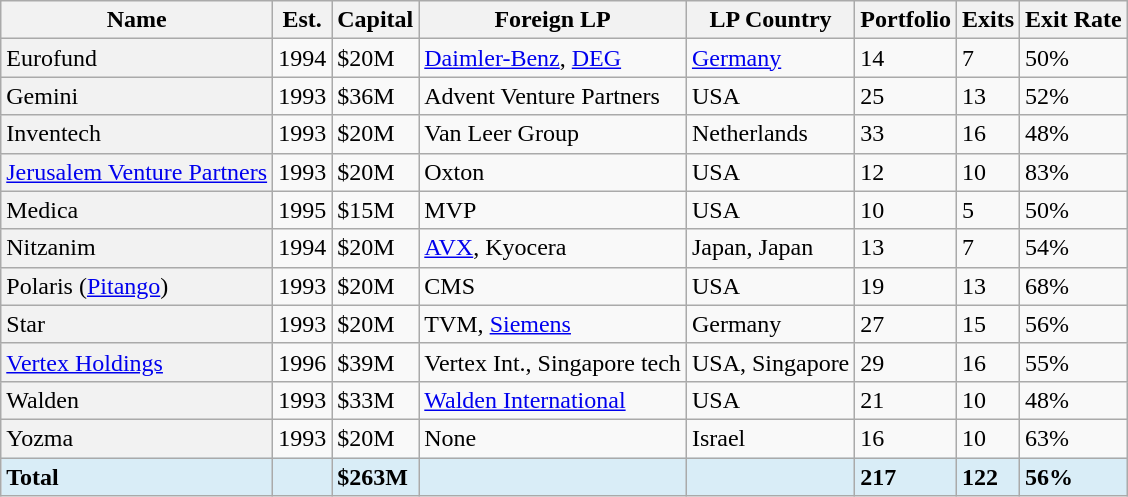<table class="wikitable sortable">
<tr>
<th>Name</th>
<th>Est.</th>
<th>Capital</th>
<th>Foreign LP</th>
<th>LP Country</th>
<th>Portfolio</th>
<th>Exits</th>
<th>Exit Rate</th>
</tr>
<tr>
<td style="background-color:#f2f2f2;">Eurofund</td>
<td>1994</td>
<td>$20M</td>
<td><a href='#'>Daimler-Benz</a>, <a href='#'>DEG</a></td>
<td><a href='#'>Germany</a></td>
<td>14</td>
<td>7</td>
<td>50%</td>
</tr>
<tr>
<td style="background-color:#f2f2f2;">Gemini</td>
<td>1993</td>
<td>$36M</td>
<td>Advent Venture Partners</td>
<td>USA</td>
<td>25</td>
<td>13</td>
<td>52%</td>
</tr>
<tr>
<td style="background-color:#f2f2f2;">Inventech</td>
<td>1993</td>
<td>$20M</td>
<td>Van Leer Group</td>
<td>Netherlands</td>
<td>33</td>
<td>16</td>
<td>48%</td>
</tr>
<tr>
<td style="background-color:#f2f2f2;"><a href='#'>Jerusalem Venture Partners</a></td>
<td>1993</td>
<td>$20M</td>
<td>Oxton</td>
<td>USA</td>
<td>12</td>
<td>10</td>
<td>83%</td>
</tr>
<tr>
<td style="background-color:#f2f2f2;">Medica</td>
<td>1995</td>
<td>$15M</td>
<td>MVP</td>
<td>USA</td>
<td>10</td>
<td>5</td>
<td>50%</td>
</tr>
<tr>
<td style="background-color:#f2f2f2;">Nitzanim</td>
<td>1994</td>
<td>$20M</td>
<td><a href='#'>AVX</a>, Kyocera</td>
<td>Japan, Japan</td>
<td>13</td>
<td>7</td>
<td>54%</td>
</tr>
<tr>
<td style="background-color:#f2f2f2;">Polaris (<a href='#'>Pitango</a>)</td>
<td>1993</td>
<td>$20M</td>
<td>CMS</td>
<td>USA</td>
<td>19</td>
<td>13</td>
<td>68%</td>
</tr>
<tr>
<td style="background-color:#f2f2f2;">Star</td>
<td>1993</td>
<td>$20M</td>
<td>TVM, <a href='#'>Siemens</a></td>
<td>Germany</td>
<td>27</td>
<td>15</td>
<td>56%</td>
</tr>
<tr>
<td style="background-color:#f2f2f2;"><a href='#'>Vertex Holdings</a></td>
<td>1996</td>
<td>$39M</td>
<td>Vertex Int., Singapore tech</td>
<td>USA, Singapore</td>
<td>29</td>
<td>16</td>
<td>55%</td>
</tr>
<tr>
<td style="background-color:#f2f2f2;">Walden</td>
<td>1993</td>
<td>$33M</td>
<td><a href='#'>Walden International</a></td>
<td>USA</td>
<td>21</td>
<td>10</td>
<td>48%</td>
</tr>
<tr>
<td style="background-color:#f2f2f2;">Yozma</td>
<td>1993</td>
<td>$20M</td>
<td>None</td>
<td>Israel</td>
<td>16</td>
<td>10</td>
<td>63%</td>
</tr>
<tr>
<td style="background-color:#d9edf7;"><strong>Total</strong></td>
<td style="background-color:#d9edf7;"></td>
<td style="background-color:#d9edf7;"><strong>$263M</strong></td>
<td style="background-color:#d9edf7;"></td>
<td style="background-color:#d9edf7;"></td>
<td style="background-color:#d9edf7;"><strong>217</strong></td>
<td style="background-color:#d9edf7;"><strong>122</strong></td>
<td style="background-color:#d9edf7;"><strong>56%</strong></td>
</tr>
</table>
